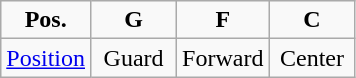<table class="wikitable" style="text-align: center;">
<tr>
<td width="50"><strong>Pos.</strong></td>
<td width="50"><strong>G</strong></td>
<td width="50"><strong>F</strong></td>
<td width="50"><strong>C</strong></td>
</tr>
<tr>
<td><a href='#'>Position</a></td>
<td>Guard</td>
<td>Forward</td>
<td>Center</td>
</tr>
</table>
